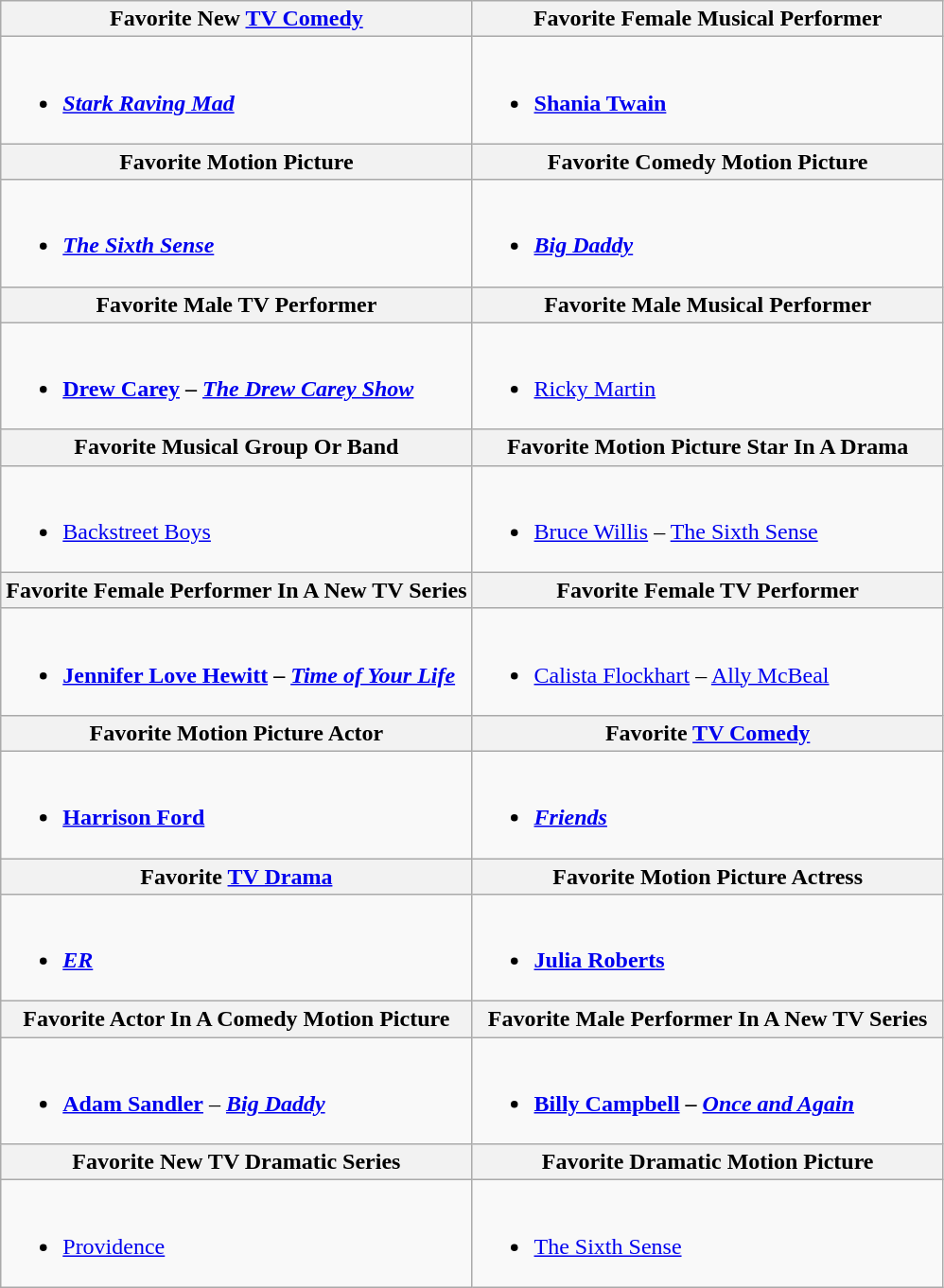<table class="wikitable">
<tr>
<th width="50%">Favorite New <a href='#'>TV Comedy</a></th>
<th width="50%">Favorite Female Musical Performer</th>
</tr>
<tr>
<td valign="top"><br><ul><li><strong><em><a href='#'>Stark Raving Mad</a></em></strong></li></ul></td>
<td valign="top"><br><ul><li><strong><a href='#'>Shania Twain</a></strong></li></ul></td>
</tr>
<tr>
<th>Favorite Motion Picture</th>
<th>Favorite Comedy Motion Picture</th>
</tr>
<tr>
<td valign="top"><br><ul><li><strong><em><a href='#'>The Sixth Sense</a></em></strong></li></ul></td>
<td valign="top"><br><ul><li><strong><em><a href='#'>Big Daddy</a></em></strong></li></ul></td>
</tr>
<tr>
<th>Favorite Male TV Performer</th>
<th>Favorite Male Musical Performer</th>
</tr>
<tr>
<td valign="top"><br><ul><li><strong><a href='#'>Drew Carey</a> – <em><a href='#'>The Drew Carey Show</a><strong><em></li></ul></td>
<td valign="top"><br><ul><li></strong><a href='#'>Ricky Martin</a><strong></li></ul></td>
</tr>
<tr>
<th>Favorite Musical Group Or Band</th>
<th>Favorite Motion Picture Star In A Drama</th>
</tr>
<tr>
<td valign="top"><br><ul><li></strong><a href='#'>Backstreet Boys</a><strong></li></ul></td>
<td valign="top"><br><ul><li></strong><a href='#'>Bruce Willis</a> – </em><a href='#'>The Sixth Sense</a></em></strong></li></ul></td>
</tr>
<tr>
<th>Favorite Female Performer In A New TV Series</th>
<th>Favorite Female TV Performer</th>
</tr>
<tr>
<td valign="top"><br><ul><li><strong><a href='#'>Jennifer Love Hewitt</a> – <em><a href='#'>Time of Your Life</a><strong><em></li></ul></td>
<td valign="top"><br><ul><li></strong><a href='#'>Calista Flockhart</a> – </em><a href='#'>Ally McBeal</a></em></strong></li></ul></td>
</tr>
<tr>
<th>Favorite Motion Picture Actor</th>
<th>Favorite <a href='#'>TV Comedy</a></th>
</tr>
<tr>
<td valign="top"><br><ul><li><strong><a href='#'>Harrison Ford</a></strong></li></ul></td>
<td valign="top"><br><ul><li><strong><em><a href='#'>Friends</a></em></strong></li></ul></td>
</tr>
<tr>
<th>Favorite <a href='#'>TV Drama</a></th>
<th>Favorite Motion Picture Actress</th>
</tr>
<tr>
<td valign="top"><br><ul><li><strong><em><a href='#'>ER</a></em></strong></li></ul></td>
<td valign="top"><br><ul><li><strong><a href='#'>Julia Roberts</a></strong></li></ul></td>
</tr>
<tr>
<th>Favorite Actor In A Comedy Motion Picture</th>
<th>Favorite Male Performer In A New TV Series</th>
</tr>
<tr>
<td valign="top"><br><ul><li><strong><a href='#'>Adam Sandler</a></strong> – <strong><em><a href='#'>Big Daddy</a></em></strong></li></ul></td>
<td valign="top"><br><ul><li><strong><a href='#'>Billy Campbell</a> – <em><a href='#'>Once and Again</a><strong><em></li></ul></td>
</tr>
<tr>
<th>Favorite New TV Dramatic Series</th>
<th>Favorite Dramatic Motion Picture</th>
</tr>
<tr>
<td valign="top"><br><ul><li></em></strong><a href='#'>Providence</a><strong><em></li></ul></td>
<td valign="top"><br><ul><li></em></strong><a href='#'>The Sixth Sense</a><strong><em></li></ul></td>
</tr>
</table>
